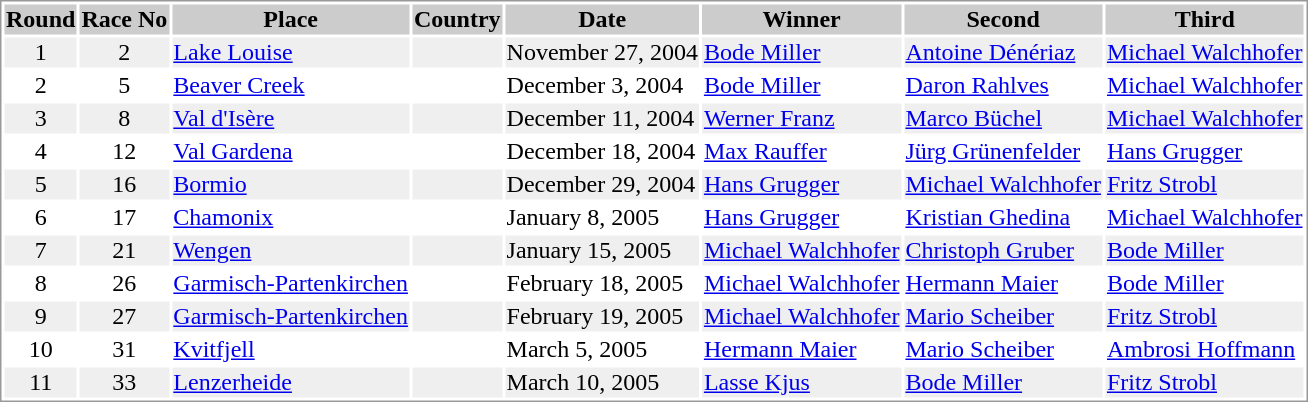<table border="0" style="border: 1px solid #999; background-color:#FFFFFF; text-align:center">
<tr align="center" bgcolor="#CCCCCC">
<th>Round</th>
<th>Race No</th>
<th>Place</th>
<th>Country</th>
<th>Date</th>
<th>Winner</th>
<th>Second</th>
<th>Third</th>
</tr>
<tr bgcolor="#EFEFEF">
<td>1</td>
<td>2</td>
<td align="left"><a href='#'>Lake Louise</a></td>
<td align="left"></td>
<td align="left">November 27, 2004</td>
<td align="left"> <a href='#'>Bode Miller</a></td>
<td align="left"> <a href='#'>Antoine Dénériaz</a></td>
<td align="left"> <a href='#'>Michael Walchhofer</a></td>
</tr>
<tr>
<td>2</td>
<td>5</td>
<td align="left"><a href='#'>Beaver Creek</a></td>
<td align="left"></td>
<td align="left">December 3, 2004</td>
<td align="left"> <a href='#'>Bode Miller</a></td>
<td align="left"> <a href='#'>Daron Rahlves</a></td>
<td align="left"> <a href='#'>Michael Walchhofer</a></td>
</tr>
<tr bgcolor="#EFEFEF">
<td>3</td>
<td>8</td>
<td align="left"><a href='#'>Val d'Isère</a></td>
<td align="left"></td>
<td align="left">December 11, 2004</td>
<td align="left"> <a href='#'>Werner Franz</a></td>
<td align="left"> <a href='#'>Marco Büchel</a></td>
<td align="left"> <a href='#'>Michael Walchhofer</a></td>
</tr>
<tr>
<td>4</td>
<td>12</td>
<td align="left"><a href='#'>Val Gardena</a></td>
<td align="left"></td>
<td align="left">December 18, 2004</td>
<td align="left"> <a href='#'>Max Rauffer</a></td>
<td align="left"> <a href='#'>Jürg Grünenfelder</a></td>
<td align="left"> <a href='#'>Hans Grugger</a></td>
</tr>
<tr bgcolor="#EFEFEF">
<td>5</td>
<td>16</td>
<td align="left"><a href='#'>Bormio</a></td>
<td align="left"></td>
<td align="left">December 29, 2004</td>
<td align="left"> <a href='#'>Hans Grugger</a></td>
<td align="left"> <a href='#'>Michael Walchhofer</a></td>
<td align="left"> <a href='#'>Fritz Strobl</a></td>
</tr>
<tr>
<td>6</td>
<td>17</td>
<td align="left"><a href='#'>Chamonix</a></td>
<td align="left"></td>
<td align="left">January 8, 2005</td>
<td align="left"> <a href='#'>Hans Grugger</a></td>
<td align="left"> <a href='#'>Kristian Ghedina</a></td>
<td align="left"> <a href='#'>Michael Walchhofer</a></td>
</tr>
<tr bgcolor="#EFEFEF">
<td>7</td>
<td>21</td>
<td align="left"><a href='#'>Wengen</a></td>
<td align="left"></td>
<td align="left">January 15, 2005</td>
<td align="left"> <a href='#'>Michael Walchhofer</a></td>
<td align="left"> <a href='#'>Christoph Gruber</a></td>
<td align="left"> <a href='#'>Bode Miller</a></td>
</tr>
<tr>
<td>8</td>
<td>26</td>
<td align="left"><a href='#'>Garmisch-Partenkirchen</a></td>
<td align="left"></td>
<td align="left">February 18, 2005</td>
<td align="left"> <a href='#'>Michael Walchhofer</a></td>
<td align="left"> <a href='#'>Hermann Maier</a></td>
<td align="left"> <a href='#'>Bode Miller</a></td>
</tr>
<tr bgcolor="#EFEFEF">
<td>9</td>
<td>27</td>
<td align="left"><a href='#'>Garmisch-Partenkirchen</a></td>
<td align="left"></td>
<td align="left">February 19, 2005</td>
<td align="left"> <a href='#'>Michael Walchhofer</a></td>
<td align="left"> <a href='#'>Mario Scheiber</a></td>
<td align="left"> <a href='#'>Fritz Strobl</a></td>
</tr>
<tr>
<td>10</td>
<td>31</td>
<td align="left"><a href='#'>Kvitfjell</a></td>
<td align="left"></td>
<td align="left">March 5, 2005</td>
<td align="left"> <a href='#'>Hermann Maier</a></td>
<td align="left"> <a href='#'>Mario Scheiber</a></td>
<td align="left"> <a href='#'>Ambrosi Hoffmann</a></td>
</tr>
<tr bgcolor="#EFEFEF">
<td>11</td>
<td>33</td>
<td align="left"><a href='#'>Lenzerheide</a></td>
<td align="left"></td>
<td align="left">March 10, 2005</td>
<td align="left"> <a href='#'>Lasse Kjus</a></td>
<td align="left"> <a href='#'>Bode Miller</a></td>
<td align="left"> <a href='#'>Fritz Strobl</a></td>
</tr>
</table>
